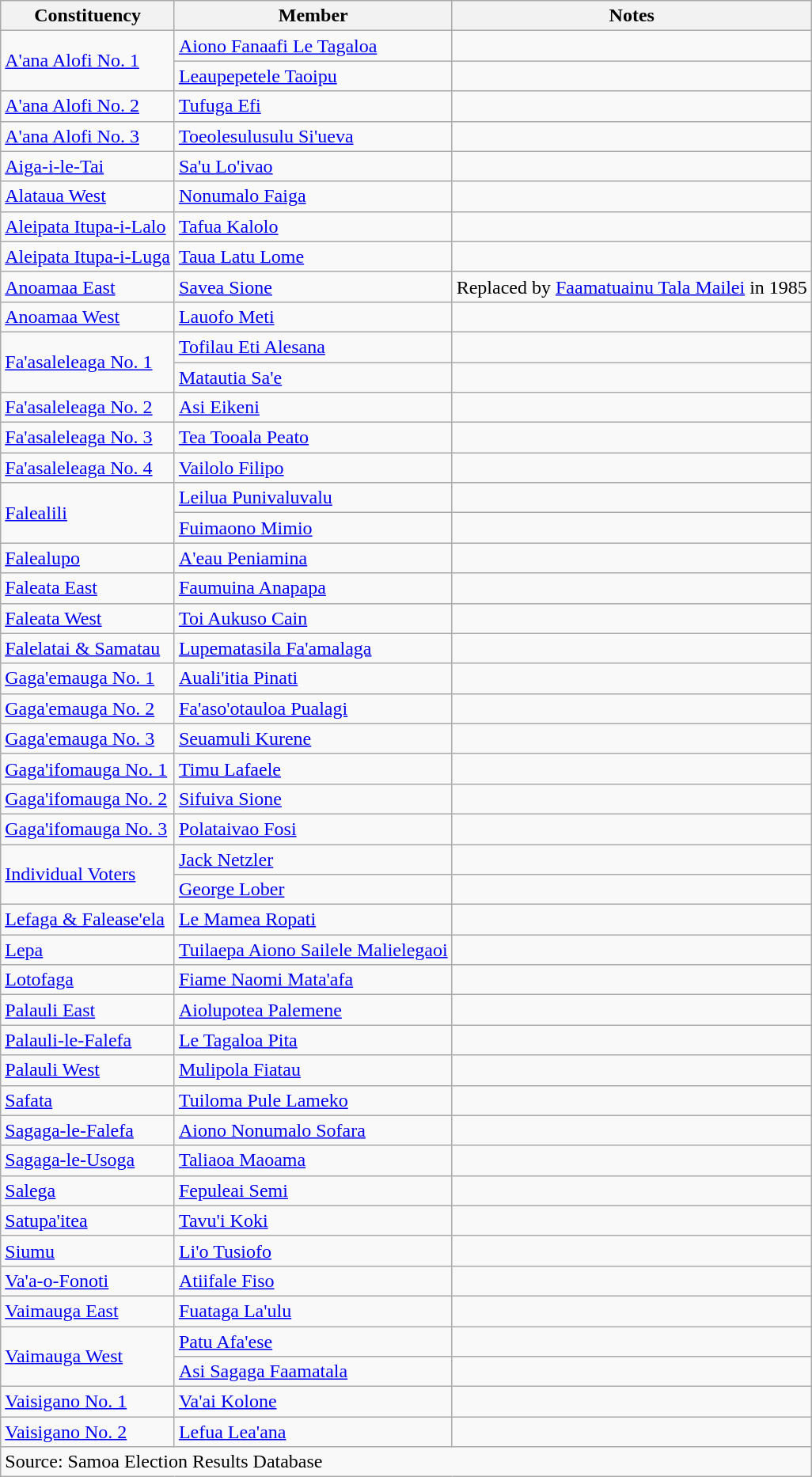<table class="wikitable sortable">
<tr>
<th>Constituency</th>
<th>Member</th>
<th>Notes</th>
</tr>
<tr>
<td rowspan=2><a href='#'>A'ana Alofi No. 1</a></td>
<td><a href='#'>Aiono Fanaafi Le Tagaloa</a></td>
<td></td>
</tr>
<tr>
<td><a href='#'>Leaupepetele Taoipu</a></td>
<td></td>
</tr>
<tr>
<td><a href='#'>A'ana Alofi No. 2</a></td>
<td><a href='#'>Tufuga Efi</a></td>
<td></td>
</tr>
<tr>
<td><a href='#'>A'ana Alofi No. 3</a></td>
<td><a href='#'>Toeolesulusulu Si'ueva</a></td>
<td></td>
</tr>
<tr>
<td><a href='#'>Aiga-i-le-Tai</a></td>
<td><a href='#'>Sa'u Lo'ivao</a></td>
<td></td>
</tr>
<tr>
<td><a href='#'>Alataua West</a></td>
<td><a href='#'>Nonumalo Faiga</a></td>
<td></td>
</tr>
<tr>
<td><a href='#'>Aleipata Itupa-i-Lalo</a></td>
<td><a href='#'>Tafua Kalolo</a></td>
<td></td>
</tr>
<tr>
<td><a href='#'>Aleipata Itupa-i-Luga</a></td>
<td><a href='#'>Taua Latu Lome</a></td>
<td></td>
</tr>
<tr>
<td><a href='#'>Anoamaa East</a></td>
<td><a href='#'>Savea Sione</a></td>
<td>Replaced by <a href='#'>Faamatuainu Tala Mailei</a> in 1985</td>
</tr>
<tr>
<td><a href='#'>Anoamaa West</a></td>
<td><a href='#'>Lauofo Meti</a></td>
<td></td>
</tr>
<tr>
<td rowspan=2><a href='#'>Fa'asaleleaga No. 1</a></td>
<td><a href='#'>Tofilau Eti Alesana</a></td>
<td></td>
</tr>
<tr>
<td><a href='#'>Matautia Sa'e</a></td>
<td></td>
</tr>
<tr>
<td><a href='#'>Fa'asaleleaga No. 2</a></td>
<td><a href='#'>Asi Eikeni</a></td>
<td></td>
</tr>
<tr>
<td><a href='#'>Fa'asaleleaga No. 3</a></td>
<td><a href='#'>Tea Tooala Peato</a></td>
<td></td>
</tr>
<tr>
<td><a href='#'>Fa'asaleleaga No. 4</a></td>
<td><a href='#'>Vailolo Filipo</a></td>
<td></td>
</tr>
<tr>
<td rowspan=2><a href='#'>Falealili</a></td>
<td><a href='#'>Leilua Punivaluvalu</a></td>
<td></td>
</tr>
<tr>
<td><a href='#'>Fuimaono Mimio</a></td>
<td></td>
</tr>
<tr>
<td><a href='#'>Falealupo</a></td>
<td><a href='#'>A'eau Peniamina</a></td>
<td></td>
</tr>
<tr>
<td><a href='#'>Faleata East</a></td>
<td><a href='#'>Faumuina Anapapa</a></td>
<td></td>
</tr>
<tr>
<td><a href='#'>Faleata West</a></td>
<td><a href='#'>Toi Aukuso Cain</a></td>
<td></td>
</tr>
<tr>
<td><a href='#'>Falelatai & Samatau</a></td>
<td><a href='#'>Lupematasila Fa'amalaga</a></td>
<td></td>
</tr>
<tr>
<td><a href='#'>Gaga'emauga No. 1</a></td>
<td><a href='#'>Auali'itia Pinati</a></td>
<td></td>
</tr>
<tr>
<td><a href='#'>Gaga'emauga No. 2</a></td>
<td><a href='#'>Fa'aso'otauloa Pualagi</a></td>
<td></td>
</tr>
<tr>
<td><a href='#'>Gaga'emauga No. 3</a></td>
<td><a href='#'>Seuamuli Kurene</a></td>
<td></td>
</tr>
<tr>
<td><a href='#'>Gaga'ifomauga No. 1</a></td>
<td><a href='#'>Timu Lafaele</a></td>
<td></td>
</tr>
<tr>
<td><a href='#'>Gaga'ifomauga No. 2</a></td>
<td><a href='#'>Sifuiva Sione</a></td>
<td></td>
</tr>
<tr>
<td><a href='#'>Gaga'ifomauga No. 3</a></td>
<td><a href='#'>Polataivao Fosi</a></td>
<td></td>
</tr>
<tr>
<td rowspan=2><a href='#'>Individual Voters</a></td>
<td><a href='#'>Jack Netzler</a></td>
<td></td>
</tr>
<tr>
<td><a href='#'>George Lober</a></td>
<td></td>
</tr>
<tr>
<td><a href='#'>Lefaga & Falease'ela</a></td>
<td><a href='#'>Le Mamea Ropati</a></td>
<td></td>
</tr>
<tr>
<td><a href='#'>Lepa</a></td>
<td><a href='#'>Tuilaepa Aiono Sailele Malielegaoi</a></td>
<td></td>
</tr>
<tr>
<td><a href='#'>Lotofaga</a></td>
<td><a href='#'>Fiame Naomi Mata'afa</a></td>
<td></td>
</tr>
<tr>
<td><a href='#'>Palauli East</a></td>
<td><a href='#'>Aiolupotea Palemene</a></td>
<td></td>
</tr>
<tr>
<td><a href='#'>Palauli-le-Falefa</a></td>
<td><a href='#'>Le Tagaloa Pita</a></td>
<td></td>
</tr>
<tr>
<td><a href='#'>Palauli West</a></td>
<td><a href='#'>Mulipola Fiatau</a></td>
<td></td>
</tr>
<tr>
<td><a href='#'>Safata</a></td>
<td><a href='#'>Tuiloma Pule Lameko</a></td>
<td></td>
</tr>
<tr>
<td><a href='#'>Sagaga-le-Falefa</a></td>
<td><a href='#'>Aiono Nonumalo Sofara</a></td>
<td></td>
</tr>
<tr>
<td><a href='#'>Sagaga-le-Usoga</a></td>
<td><a href='#'>Taliaoa Maoama</a></td>
<td></td>
</tr>
<tr>
<td><a href='#'>Salega</a></td>
<td><a href='#'>Fepuleai Semi</a></td>
<td></td>
</tr>
<tr>
<td><a href='#'>Satupa'itea</a></td>
<td><a href='#'>Tavu'i Koki</a></td>
<td></td>
</tr>
<tr>
<td><a href='#'>Siumu</a></td>
<td><a href='#'>Li'o Tusiofo</a></td>
<td></td>
</tr>
<tr>
<td><a href='#'>Va'a-o-Fonoti</a></td>
<td><a href='#'>Atiifale Fiso</a></td>
<td></td>
</tr>
<tr>
<td><a href='#'>Vaimauga East</a></td>
<td><a href='#'>Fuataga La'ulu</a></td>
<td></td>
</tr>
<tr>
<td rowspan=2><a href='#'>Vaimauga West</a></td>
<td><a href='#'>Patu Afa'ese</a></td>
<td></td>
</tr>
<tr>
<td><a href='#'>Asi Sagaga Faamatala</a></td>
<td></td>
</tr>
<tr>
<td><a href='#'>Vaisigano No. 1</a></td>
<td><a href='#'>Va'ai Kolone</a></td>
<td></td>
</tr>
<tr>
<td><a href='#'>Vaisigano No. 2</a></td>
<td><a href='#'>Lefua Lea'ana</a></td>
<td></td>
</tr>
<tr class=sortbottom>
<td colspan=3>Source: Samoa Election Results Database</td>
</tr>
</table>
